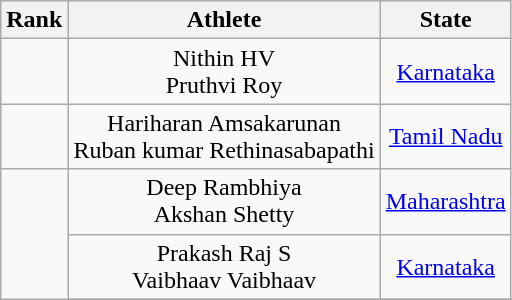<table class="wikitable sortable" style="text-align:center">
<tr>
<th>Rank</th>
<th>Athlete</th>
<th>State</th>
</tr>
<tr>
<td></td>
<td>Nithin HV<br>Pruthvi Roy</td>
<td> <a href='#'>Karnataka</a></td>
</tr>
<tr>
<td></td>
<td>Hariharan Amsakarunan<br>Ruban kumar Rethinasabapathi</td>
<td> <a href='#'>Tamil Nadu</a></td>
</tr>
<tr>
<td rowspan=3></td>
<td>Deep Rambhiya<br>Akshan Shetty</td>
<td> <a href='#'>Maharashtra</a></td>
</tr>
<tr>
<td>Prakash Raj S<br>Vaibhaav Vaibhaav</td>
<td> <a href='#'>Karnataka</a></td>
</tr>
<tr>
</tr>
</table>
